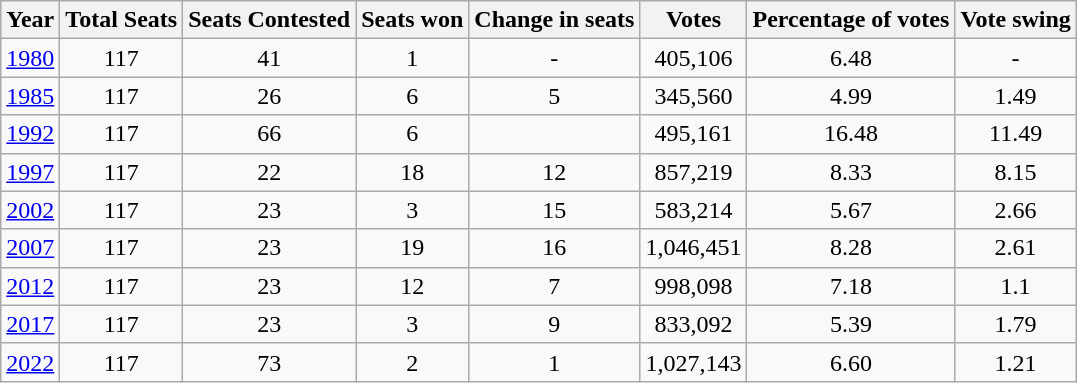<table class="wikitable sortable" style="text-align:center">
<tr>
<th>Year</th>
<th>Total Seats</th>
<th>Seats Contested</th>
<th>Seats won</th>
<th>Change in seats</th>
<th>Votes</th>
<th>Percentage of votes</th>
<th>Vote swing</th>
</tr>
<tr>
<td><a href='#'>1980</a></td>
<td>117</td>
<td>41</td>
<td>1</td>
<td>-</td>
<td>405,106</td>
<td>6.48</td>
<td>-</td>
</tr>
<tr>
<td><a href='#'>1985</a></td>
<td>117</td>
<td>26</td>
<td>6</td>
<td>5</td>
<td>345,560</td>
<td>4.99</td>
<td>1.49</td>
</tr>
<tr>
<td><a href='#'>1992</a></td>
<td>117</td>
<td>66</td>
<td>6</td>
<td></td>
<td>495,161</td>
<td>16.48</td>
<td>11.49</td>
</tr>
<tr>
<td><a href='#'>1997</a></td>
<td>117</td>
<td>22</td>
<td>18</td>
<td>12</td>
<td>857,219</td>
<td>8.33</td>
<td>8.15</td>
</tr>
<tr>
<td><a href='#'>2002</a></td>
<td>117</td>
<td>23</td>
<td>3</td>
<td>15</td>
<td>583,214</td>
<td>5.67</td>
<td>2.66</td>
</tr>
<tr>
<td><a href='#'>2007</a></td>
<td>117</td>
<td>23</td>
<td>19</td>
<td>16</td>
<td>1,046,451</td>
<td>8.28</td>
<td>2.61</td>
</tr>
<tr>
<td><a href='#'>2012</a></td>
<td>117</td>
<td>23</td>
<td>12</td>
<td>7</td>
<td>998,098</td>
<td>7.18</td>
<td>1.1</td>
</tr>
<tr>
<td><a href='#'>2017</a></td>
<td>117</td>
<td>23</td>
<td>3</td>
<td>9</td>
<td>833,092</td>
<td>5.39</td>
<td>1.79</td>
</tr>
<tr>
<td><a href='#'>2022</a></td>
<td>117</td>
<td>73</td>
<td>2</td>
<td>1</td>
<td>1,027,143</td>
<td>6.60</td>
<td>1.21</td>
</tr>
</table>
